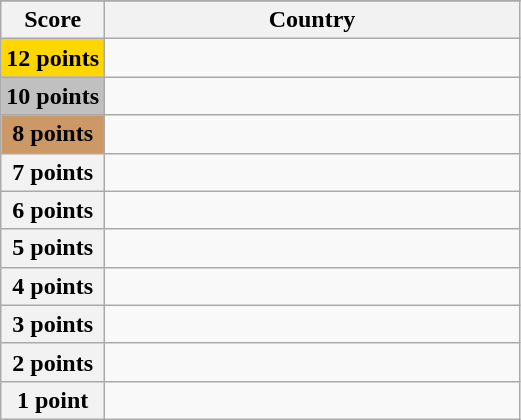<table class="wikitable">
<tr>
</tr>
<tr>
<th scope="col" width="20%">Score</th>
<th scope="col">Country</th>
</tr>
<tr>
<th scope="row" style="background:gold">12 points</th>
<td></td>
</tr>
<tr>
<th scope="row" style="background:silver">10 points</th>
<td></td>
</tr>
<tr>
<th scope="row" style="background:#CC9966">8 points</th>
<td></td>
</tr>
<tr>
<th scope="row">7 points</th>
<td></td>
</tr>
<tr>
<th scope="row">6 points</th>
<td></td>
</tr>
<tr>
<th scope="row">5 points</th>
<td></td>
</tr>
<tr>
<th scope="row">4 points</th>
<td></td>
</tr>
<tr>
<th scope="row">3 points</th>
<td></td>
</tr>
<tr>
<th scope="row">2 points</th>
<td></td>
</tr>
<tr>
<th scope="row">1 point</th>
<td></td>
</tr>
</table>
